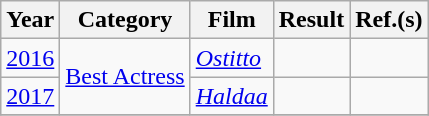<table class="wikitable sortable">
<tr style="text-align:center;">
<th>Year</th>
<th>Category</th>
<th>Film</th>
<th>Result</th>
<th>Ref.(s)</th>
</tr>
<tr>
<td><a href='#'>2016</a></td>
<td rowspan="2"><a href='#'>Best Actress</a></td>
<td><em><a href='#'>Ostitto</a></em></td>
<td></td>
<td></td>
</tr>
<tr>
<td><a href='#'>2017</a></td>
<td><em><a href='#'>Haldaa</a></em></td>
<td></td>
<td></td>
</tr>
<tr>
</tr>
</table>
